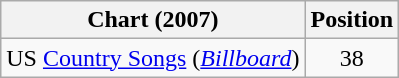<table class="wikitable sortable">
<tr>
<th scope="col">Chart (2007)</th>
<th scope="col">Position</th>
</tr>
<tr>
<td>US <a href='#'>Country Songs</a> (<em><a href='#'>Billboard</a></em>)</td>
<td align="center">38</td>
</tr>
</table>
